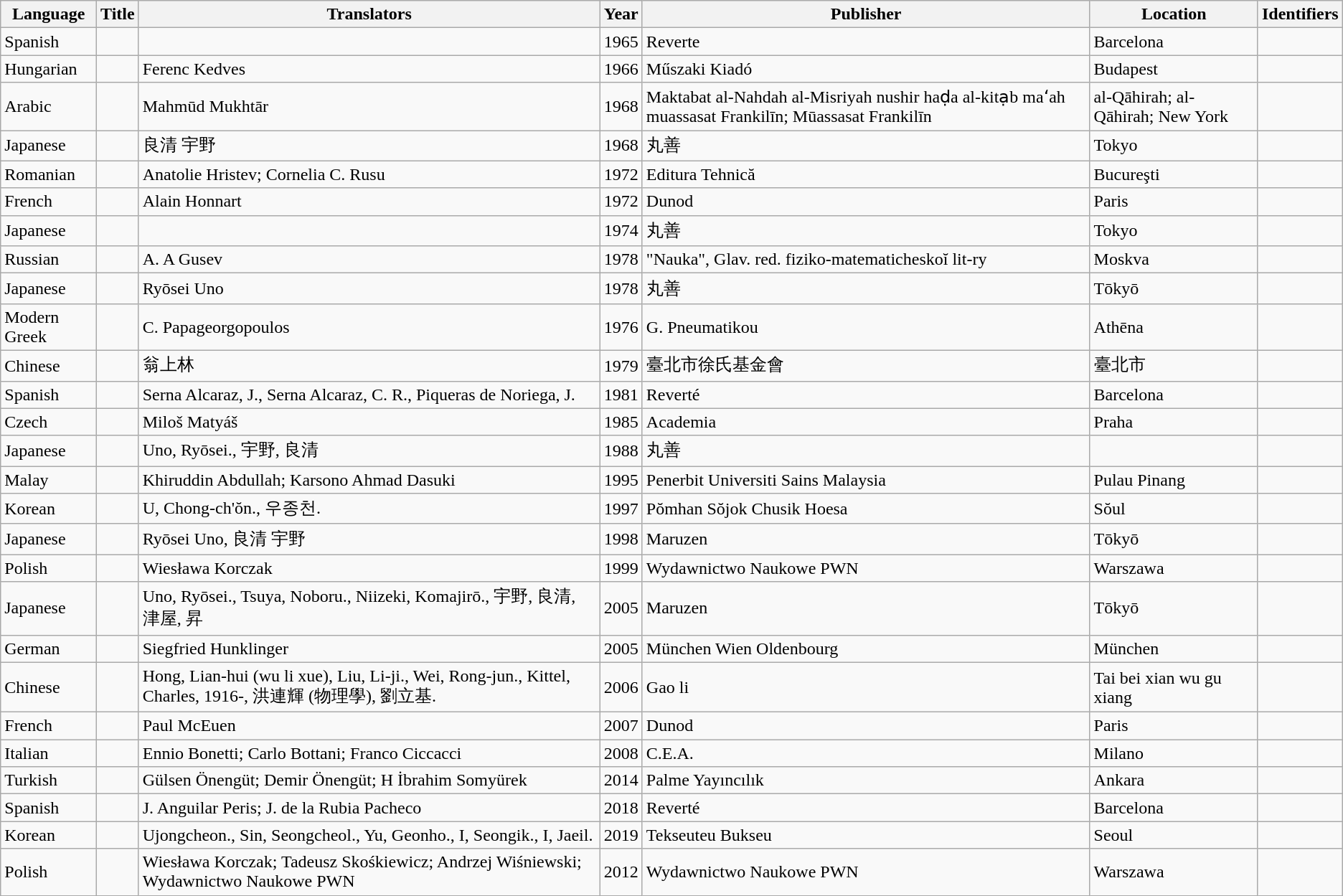<table class="wikitable sortable" width="auto" style="text-align: left">
<tr>
<th>Language</th>
<th>Title</th>
<th>Translators</th>
<th>Year</th>
<th>Publisher</th>
<th>Location</th>
<th>Identifiers</th>
</tr>
<tr>
<td>Spanish</td>
<td></td>
<td></td>
<td>1965</td>
<td>Reverte</td>
<td>Barcelona</td>
<td></td>
</tr>
<tr>
<td>Hungarian</td>
<td></td>
<td>Ferenc Kedves</td>
<td>1966</td>
<td>Műszaki Kiadó</td>
<td>Budapest</td>
<td></td>
</tr>
<tr>
<td>Arabic</td>
<td></td>
<td>Mahmūd Mukhtār</td>
<td>1968</td>
<td>Maktabat al-Nahdah al-Misriyah nushir haḍa al-kitạb maʻah muassasat Frankilīn; Mūassasat Frankilīn</td>
<td>al-Qāhirah; al-Qāhirah; New York</td>
<td></td>
</tr>
<tr>
<td>Japanese</td>
<td></td>
<td>良清 宇野</td>
<td>1968</td>
<td>丸善</td>
<td>Tokyo</td>
<td></td>
</tr>
<tr>
<td>Romanian</td>
<td></td>
<td>Anatolie Hristev; Cornelia C. Rusu</td>
<td>1972</td>
<td>Editura Tehnică</td>
<td>Bucureşti</td>
<td></td>
</tr>
<tr>
<td>French</td>
<td></td>
<td>Alain Honnart</td>
<td>1972</td>
<td>Dunod</td>
<td>Paris</td>
<td><br></td>
</tr>
<tr>
<td>Japanese</td>
<td></td>
<td></td>
<td>1974</td>
<td>丸善</td>
<td>Tokyo</td>
<td></td>
</tr>
<tr>
<td>Russian</td>
<td></td>
<td>A. A Gusev</td>
<td>1978</td>
<td>"Nauka", Glav. red. fiziko-matematicheskoĭ lit-ry</td>
<td>Moskva</td>
<td></td>
</tr>
<tr>
<td>Japanese</td>
<td></td>
<td>Ryōsei Uno</td>
<td>1978</td>
<td>丸善</td>
<td>Tōkyō</td>
<td></td>
</tr>
<tr>
<td>Modern Greek</td>
<td></td>
<td>C. Papageorgopoulos</td>
<td>1976</td>
<td>G. Pneumatikou</td>
<td>Athēna</td>
<td></td>
</tr>
<tr>
<td>Chinese</td>
<td></td>
<td>翁上林</td>
<td>1979</td>
<td>臺北市徐氏基金會</td>
<td>臺北市</td>
<td></td>
</tr>
<tr>
<td>Spanish</td>
<td></td>
<td>Serna Alcaraz, J., Serna Alcaraz, C. R., Piqueras de Noriega, J.</td>
<td>1981</td>
<td>Reverté</td>
<td>Barcelona</td>
<td><br></td>
</tr>
<tr>
<td>Czech</td>
<td></td>
<td>Miloš Matyáš</td>
<td>1985</td>
<td>Academia</td>
<td>Praha</td>
<td></td>
</tr>
<tr>
<td>Japanese</td>
<td></td>
<td>Uno, Ryōsei., 宇野, 良清</td>
<td>1988</td>
<td>丸善</td>
<td></td>
<td><br></td>
</tr>
<tr>
<td>Malay</td>
<td></td>
<td>Khiruddin Abdullah; Karsono Ahmad Dasuki</td>
<td>1995</td>
<td>Penerbit Universiti Sains Malaysia</td>
<td>Pulau Pinang</td>
<td><br></td>
</tr>
<tr>
<td>Korean</td>
<td></td>
<td>U, Chong-ch'ŏn., 우종천.</td>
<td>1997</td>
<td>Pŏmhan Sŏjok Chusik Hoesa</td>
<td>Sŏul</td>
<td><br></td>
</tr>
<tr>
<td>Japanese</td>
<td></td>
<td>Ryōsei Uno, 良清 宇野</td>
<td>1998</td>
<td>Maruzen</td>
<td>Tōkyō</td>
<td><br></td>
</tr>
<tr>
<td>Polish</td>
<td></td>
<td>Wiesława Korczak</td>
<td>1999</td>
<td>Wydawnictwo Naukowe PWN</td>
<td>Warszawa</td>
<td><br></td>
</tr>
<tr>
<td>Japanese</td>
<td></td>
<td>Uno, Ryōsei., Tsuya, Noboru., Niizeki, Komajirō., 宇野, 良清, 津屋, 昇</td>
<td>2005</td>
<td>Maruzen</td>
<td>Tōkyō</td>
<td><br></td>
</tr>
<tr>
<td>German</td>
<td></td>
<td>Siegfried Hunklinger</td>
<td>2005</td>
<td>München Wien Oldenbourg</td>
<td>München</td>
<td><br></td>
</tr>
<tr>
<td>Chinese</td>
<td></td>
<td>Hong, Lian-hui (wu li xue), Liu, Li-ji., Wei, Rong-jun., Kittel, Charles, 1916-, 洪連輝 (物理學), 劉立基.</td>
<td>2006</td>
<td>Gao li</td>
<td>Tai bei xian wu gu xiang</td>
<td><br></td>
</tr>
<tr>
<td>French</td>
<td></td>
<td>Paul McEuen</td>
<td>2007</td>
<td>Dunod</td>
<td>Paris</td>
<td><br></td>
</tr>
<tr>
<td>Italian</td>
<td></td>
<td>Ennio Bonetti; Carlo Bottani; Franco Ciccacci</td>
<td>2008</td>
<td>C.E.A.</td>
<td>Milano</td>
<td><br></td>
</tr>
<tr>
<td>Turkish</td>
<td></td>
<td>Gülsen Önengüt; Demir Önengüt; H İbrahim Somyürek</td>
<td>2014</td>
<td>Palme Yayıncılık</td>
<td>Ankara</td>
<td><br></td>
</tr>
<tr>
<td>Spanish</td>
<td></td>
<td>J. Anguilar Peris; J. de la Rubia Pacheco</td>
<td>2018</td>
<td>Reverté</td>
<td>Barcelona</td>
<td><br></td>
</tr>
<tr>
<td>Korean</td>
<td></td>
<td>Ujongcheon., Sin, Seongcheol., Yu, Geonho., I, Seongik., I, Jaeil.</td>
<td>2019</td>
<td>Tekseuteu Bukseu</td>
<td>Seoul</td>
<td><br></td>
</tr>
<tr>
<td>Polish</td>
<td></td>
<td>Wiesława Korczak; Tadeusz Skośkiewicz; Andrzej Wiśniewski; Wydawnictwo Naukowe PWN</td>
<td>2012</td>
<td>Wydawnictwo Naukowe PWN</td>
<td>Warszawa</td>
<td><br></td>
</tr>
</table>
